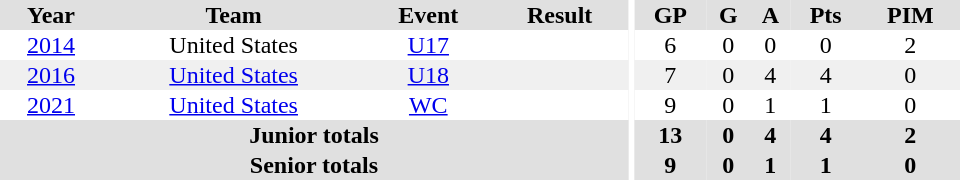<table border="0" cellpadding="1" cellspacing="0" ID="Table3" style="text-align:center; width:40em;">
<tr bgcolor="#e0e0e0">
<th>Year</th>
<th>Team</th>
<th>Event</th>
<th>Result</th>
<th rowspan="98" bgcolor="#ffffff"></th>
<th>GP</th>
<th>G</th>
<th>A</th>
<th>Pts</th>
<th>PIM</th>
</tr>
<tr>
<td><a href='#'>2014</a></td>
<td>United States</td>
<td><a href='#'>U17</a></td>
<td></td>
<td>6</td>
<td>0</td>
<td>0</td>
<td>0</td>
<td>2</td>
</tr>
<tr bgcolor="#f0f0f0">
<td><a href='#'>2016</a></td>
<td><a href='#'>United States</a></td>
<td><a href='#'>U18</a></td>
<td></td>
<td>7</td>
<td>0</td>
<td>4</td>
<td>4</td>
<td>0</td>
</tr>
<tr>
<td><a href='#'>2021</a></td>
<td><a href='#'>United States</a></td>
<td><a href='#'>WC</a></td>
<td></td>
<td>9</td>
<td>0</td>
<td>1</td>
<td>1</td>
<td>0</td>
</tr>
<tr bgcolor="#e0e0e0">
<th colspan="4">Junior totals</th>
<th>13</th>
<th>0</th>
<th>4</th>
<th>4</th>
<th>2</th>
</tr>
<tr bgcolor="#e0e0e0">
<th colspan="4">Senior totals</th>
<th>9</th>
<th>0</th>
<th>1</th>
<th>1</th>
<th>0</th>
</tr>
</table>
